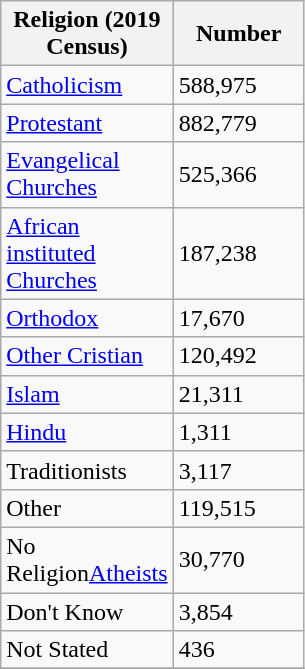<table class="wikitable">
<tr>
<th style="width:100px;">Religion (2019 Census)</th>
<th style="width:80px;">Number</th>
</tr>
<tr>
<td><a href='#'>Catholicism</a></td>
<td>588,975</td>
</tr>
<tr>
<td><a href='#'>Protestant</a></td>
<td>882,779</td>
</tr>
<tr>
<td><a href='#'>Evangelical Churches</a></td>
<td>525,366</td>
</tr>
<tr>
<td><a href='#'>African instituted Churches</a></td>
<td>187,238</td>
</tr>
<tr>
<td><a href='#'>Orthodox</a></td>
<td>17,670</td>
</tr>
<tr>
<td><a href='#'>Other Cristian</a></td>
<td>120,492</td>
</tr>
<tr>
<td><a href='#'>Islam</a></td>
<td>21,311</td>
</tr>
<tr>
<td><a href='#'>Hindu</a></td>
<td>1,311</td>
</tr>
<tr>
<td>Traditionists</td>
<td>3,117</td>
</tr>
<tr>
<td>Other</td>
<td>119,515</td>
</tr>
<tr>
<td>No Religion<a href='#'>Atheists</a></td>
<td>30,770</td>
</tr>
<tr>
<td>Don't Know</td>
<td>3,854</td>
</tr>
<tr>
<td>Not Stated</td>
<td>436</td>
</tr>
<tr>
</tr>
</table>
